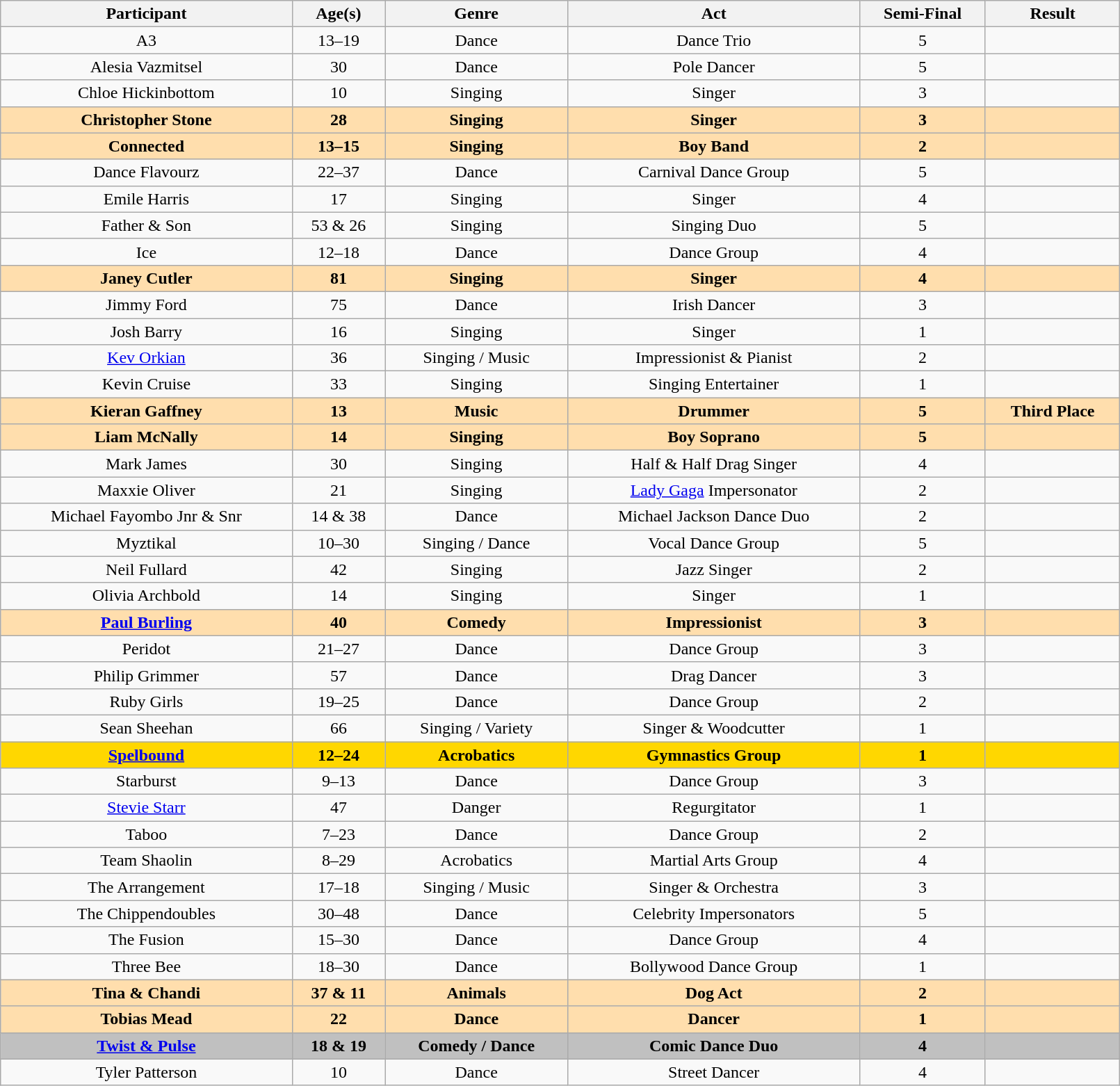<table class="wikitable sortable" style="width:85%; text-align:center;">
<tr valign="top">
<th>Participant</th>
<th class="unsortable">Age(s) </th>
<th>Genre</th>
<th class="unsortable">Act</th>
<th>Semi-Final</th>
<th>Result</th>
</tr>
<tr>
<td>A3</td>
<td>13–19</td>
<td>Dance</td>
<td>Dance Trio</td>
<td>5</td>
<td></td>
</tr>
<tr>
<td>Alesia Vazmitsel</td>
<td>30</td>
<td>Dance</td>
<td>Pole Dancer</td>
<td>5</td>
<td></td>
</tr>
<tr>
<td>Chloe Hickinbottom</td>
<td>10</td>
<td>Singing</td>
<td>Singer</td>
<td>3</td>
<td></td>
</tr>
<tr bgcolor=NavajoWhite>
<td><strong>Christopher Stone</strong></td>
<td><strong>28</strong></td>
<td><strong>Singing</strong></td>
<td><strong>Singer</strong></td>
<td><strong>3</strong></td>
<td><strong></strong></td>
</tr>
<tr bgcolor=NavajoWhite>
<td><strong>Connected</strong></td>
<td><strong>13–15</strong></td>
<td><strong>Singing</strong></td>
<td><strong>Boy Band</strong></td>
<td><strong>2</strong></td>
<td><strong></strong></td>
</tr>
<tr>
<td>Dance Flavourz</td>
<td>22–37</td>
<td>Dance</td>
<td>Carnival Dance Group</td>
<td>5</td>
<td></td>
</tr>
<tr>
<td>Emile Harris</td>
<td>17</td>
<td>Singing</td>
<td>Singer</td>
<td>4</td>
<td></td>
</tr>
<tr>
<td>Father & Son</td>
<td>53 & 26</td>
<td>Singing</td>
<td>Singing Duo</td>
<td>5</td>
<td></td>
</tr>
<tr>
<td>Ice</td>
<td>12–18</td>
<td>Dance</td>
<td>Dance Group</td>
<td>4</td>
<td></td>
</tr>
<tr bgcolor=NavajoWhite>
<td><strong>Janey Cutler</strong></td>
<td><strong>81</strong></td>
<td><strong>Singing</strong></td>
<td><strong>Singer</strong></td>
<td><strong>4</strong></td>
<td><strong></strong></td>
</tr>
<tr>
<td>Jimmy Ford</td>
<td>75</td>
<td>Dance</td>
<td>Irish Dancer</td>
<td>3</td>
<td></td>
</tr>
<tr>
<td>Josh Barry</td>
<td>16</td>
<td>Singing</td>
<td>Singer</td>
<td>1</td>
<td></td>
</tr>
<tr>
<td><a href='#'>Kev Orkian</a></td>
<td>36</td>
<td>Singing / Music</td>
<td>Impressionist & Pianist</td>
<td>2</td>
<td></td>
</tr>
<tr>
<td>Kevin Cruise</td>
<td>33</td>
<td>Singing</td>
<td>Singing Entertainer</td>
<td>1</td>
<td></td>
</tr>
<tr bgcolor=NavajoWhite>
<td><strong>Kieran Gaffney</strong></td>
<td><strong>13</strong></td>
<td><strong>Music</strong></td>
<td><strong>Drummer</strong></td>
<td><strong>5</strong></td>
<td><strong>Third Place</strong></td>
</tr>
<tr bgcolor=NavajoWhite>
<td><strong>Liam McNally</strong></td>
<td><strong>14</strong></td>
<td><strong>Singing</strong></td>
<td><strong>Boy Soprano</strong></td>
<td><strong>5</strong></td>
<td><strong></strong></td>
</tr>
<tr>
<td>Mark James</td>
<td>30</td>
<td>Singing</td>
<td>Half & Half Drag Singer</td>
<td>4</td>
<td></td>
</tr>
<tr>
<td>Maxxie Oliver</td>
<td>21</td>
<td>Singing</td>
<td><a href='#'>Lady Gaga</a> Impersonator</td>
<td>2</td>
<td></td>
</tr>
<tr>
<td>Michael Fayombo Jnr & Snr</td>
<td>14 & 38</td>
<td>Dance</td>
<td>Michael Jackson Dance Duo</td>
<td>2</td>
<td></td>
</tr>
<tr>
<td>Myztikal</td>
<td>10–30</td>
<td>Singing / Dance</td>
<td>Vocal Dance Group</td>
<td>5</td>
<td></td>
</tr>
<tr>
<td>Neil Fullard</td>
<td>42</td>
<td>Singing</td>
<td>Jazz Singer</td>
<td>2</td>
<td></td>
</tr>
<tr>
<td>Olivia Archbold</td>
<td>14</td>
<td>Singing</td>
<td>Singer</td>
<td>1</td>
<td></td>
</tr>
<tr bgcolor=NavajoWhite>
<td><strong><a href='#'>Paul Burling</a></strong></td>
<td><strong>40</strong></td>
<td><strong>Comedy</strong></td>
<td><strong>Impressionist</strong></td>
<td><strong>3</strong></td>
<td><strong></strong></td>
</tr>
<tr>
<td>Peridot</td>
<td>21–27</td>
<td>Dance</td>
<td>Dance Group</td>
<td>3</td>
<td></td>
</tr>
<tr>
<td>Philip Grimmer</td>
<td>57</td>
<td>Dance</td>
<td>Drag Dancer</td>
<td>3</td>
<td></td>
</tr>
<tr>
<td>Ruby Girls</td>
<td>19–25</td>
<td>Dance</td>
<td>Dance Group</td>
<td>2</td>
<td></td>
</tr>
<tr>
<td>Sean Sheehan</td>
<td>66</td>
<td>Singing / Variety</td>
<td>Singer & Woodcutter</td>
<td>1</td>
<td></td>
</tr>
<tr bgcolor=gold>
<td><strong><a href='#'>Spelbound</a></strong></td>
<td><strong>12–24</strong></td>
<td><strong>Acrobatics</strong></td>
<td><strong>Gymnastics Group</strong></td>
<td><strong>1</strong></td>
<td><strong></strong></td>
</tr>
<tr>
<td>Starburst</td>
<td>9–13</td>
<td>Dance</td>
<td>Dance Group</td>
<td>3</td>
<td></td>
</tr>
<tr>
<td><a href='#'>Stevie Starr</a></td>
<td>47</td>
<td>Danger</td>
<td>Regurgitator</td>
<td>1</td>
<td></td>
</tr>
<tr>
<td>Taboo</td>
<td>7–23</td>
<td>Dance</td>
<td>Dance Group</td>
<td>2</td>
<td></td>
</tr>
<tr>
<td>Team Shaolin</td>
<td>8–29</td>
<td>Acrobatics</td>
<td>Martial Arts Group</td>
<td>4</td>
<td></td>
</tr>
<tr>
<td>The Arrangement</td>
<td>17–18</td>
<td>Singing / Music</td>
<td>Singer & Orchestra</td>
<td>3</td>
<td></td>
</tr>
<tr>
<td>The Chippendoubles</td>
<td>30–48</td>
<td>Dance</td>
<td>Celebrity Impersonators</td>
<td>5</td>
<td></td>
</tr>
<tr>
<td>The Fusion</td>
<td>15–30</td>
<td>Dance</td>
<td>Dance Group</td>
<td>4</td>
<td></td>
</tr>
<tr>
<td>Three Bee</td>
<td>18–30</td>
<td>Dance</td>
<td>Bollywood Dance Group</td>
<td>1</td>
<td></td>
</tr>
<tr bgcolor=NavajoWhite>
<td><strong>Tina & Chandi</strong></td>
<td><strong>37 & 11</strong> </td>
<td><strong>Animals</strong></td>
<td><strong>Dog Act</strong></td>
<td><strong>2</strong></td>
<td><strong></strong></td>
</tr>
<tr bgcolor=NavajoWhite>
<td><strong>Tobias Mead</strong></td>
<td><strong>22</strong></td>
<td><strong>Dance</strong></td>
<td><strong>Dancer</strong></td>
<td><strong>1</strong></td>
<td><strong></strong></td>
</tr>
<tr bgcolor=Silver>
<td><strong><a href='#'>Twist & Pulse</a></strong></td>
<td><strong>18 & 19</strong></td>
<td><strong>Comedy / Dance</strong></td>
<td><strong>Comic Dance Duo</strong></td>
<td><strong>4</strong></td>
<td><strong></strong></td>
</tr>
<tr>
<td>Tyler Patterson</td>
<td>10</td>
<td>Dance</td>
<td>Street Dancer</td>
<td>4</td>
<td></td>
</tr>
</table>
